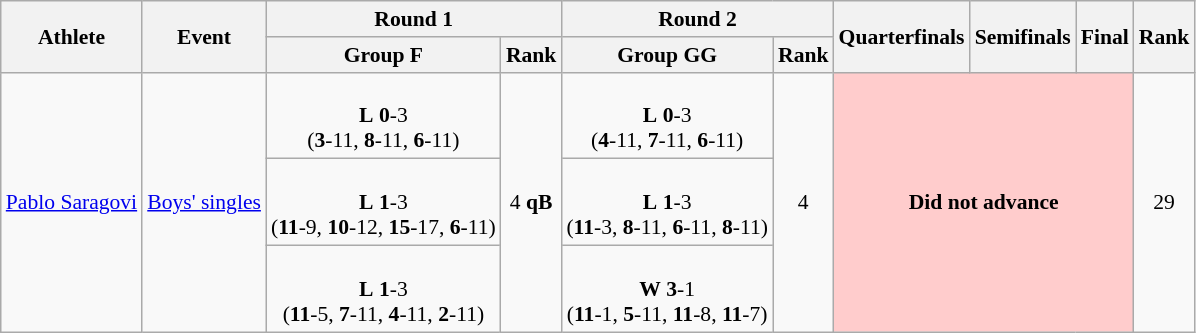<table class="wikitable" border="1" style="font-size:90%">
<tr>
<th rowspan=2>Athlete</th>
<th rowspan=2>Event</th>
<th colspan=2>Round 1</th>
<th colspan=2>Round 2</th>
<th rowspan=2>Quarterfinals</th>
<th rowspan=2>Semifinals</th>
<th rowspan=2>Final</th>
<th rowspan=2>Rank</th>
</tr>
<tr>
<th>Group F</th>
<th>Rank</th>
<th>Group GG</th>
<th>Rank</th>
</tr>
<tr>
<td rowspan=3><a href='#'>Pablo Saragovi</a></td>
<td rowspan=3><a href='#'>Boys' singles</a></td>
<td align=center> <br> <strong>L</strong> <strong>0</strong>-3 <br> (<strong>3</strong>-11, <strong>8</strong>-11, <strong>6</strong>-11)</td>
<td rowspan=3 align=center>4 <strong>qB</strong></td>
<td align=center> <br> <strong>L</strong> <strong>0</strong>-3 <br> (<strong>4</strong>-11, <strong>7</strong>-11, <strong>6</strong>-11)</td>
<td rowspan=3 align=center>4</td>
<td rowspan=3 colspan=3 align=center bgcolor="#ffcccc"><strong>Did not advance</strong></td>
<td rowspan=3 align=center>29</td>
</tr>
<tr>
<td align=center> <br> <strong>L</strong> <strong>1</strong>-3 <br> (<strong>11</strong>-9, <strong>10</strong>-12, <strong>15</strong>-17, <strong>6</strong>-11)</td>
<td align=center> <br> <strong>L</strong> <strong>1</strong>-3 <br> (<strong>11</strong>-3, <strong>8</strong>-11, <strong>6</strong>-11, <strong>8</strong>-11)</td>
</tr>
<tr>
<td align=center> <br> <strong>L</strong> <strong>1</strong>-3 <br> (<strong>11</strong>-5, <strong>7</strong>-11, <strong>4</strong>-11, <strong>2</strong>-11)</td>
<td align=center> <br> <strong>W</strong> <strong>3</strong>-1 <br> (<strong>11</strong>-1, <strong>5</strong>-11, <strong>11</strong>-8, <strong>11</strong>-7)</td>
</tr>
</table>
